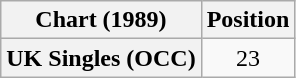<table class="wikitable plainrowheaders" style="text-align:center">
<tr>
<th scope="col">Chart (1989)</th>
<th scope="col">Position</th>
</tr>
<tr>
<th scope="row">UK Singles (OCC)</th>
<td align="center">23</td>
</tr>
</table>
